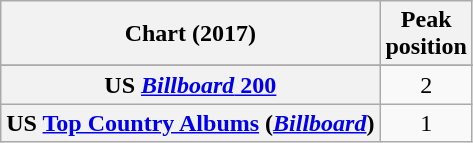<table class="wikitable sortable plainrowheaders" style="text-align:center">
<tr>
<th scope="col">Chart (2017)</th>
<th scope="col">Peak<br> position</th>
</tr>
<tr>
</tr>
<tr>
</tr>
<tr>
</tr>
<tr>
</tr>
<tr>
</tr>
<tr>
</tr>
<tr>
</tr>
<tr>
</tr>
<tr>
</tr>
<tr>
<th scope="row">US <a href='#'><em>Billboard</em> 200</a></th>
<td>2</td>
</tr>
<tr>
<th scope="row">US <a href='#'>Top Country Albums</a> (<em><a href='#'>Billboard</a></em>)</th>
<td>1</td>
</tr>
</table>
